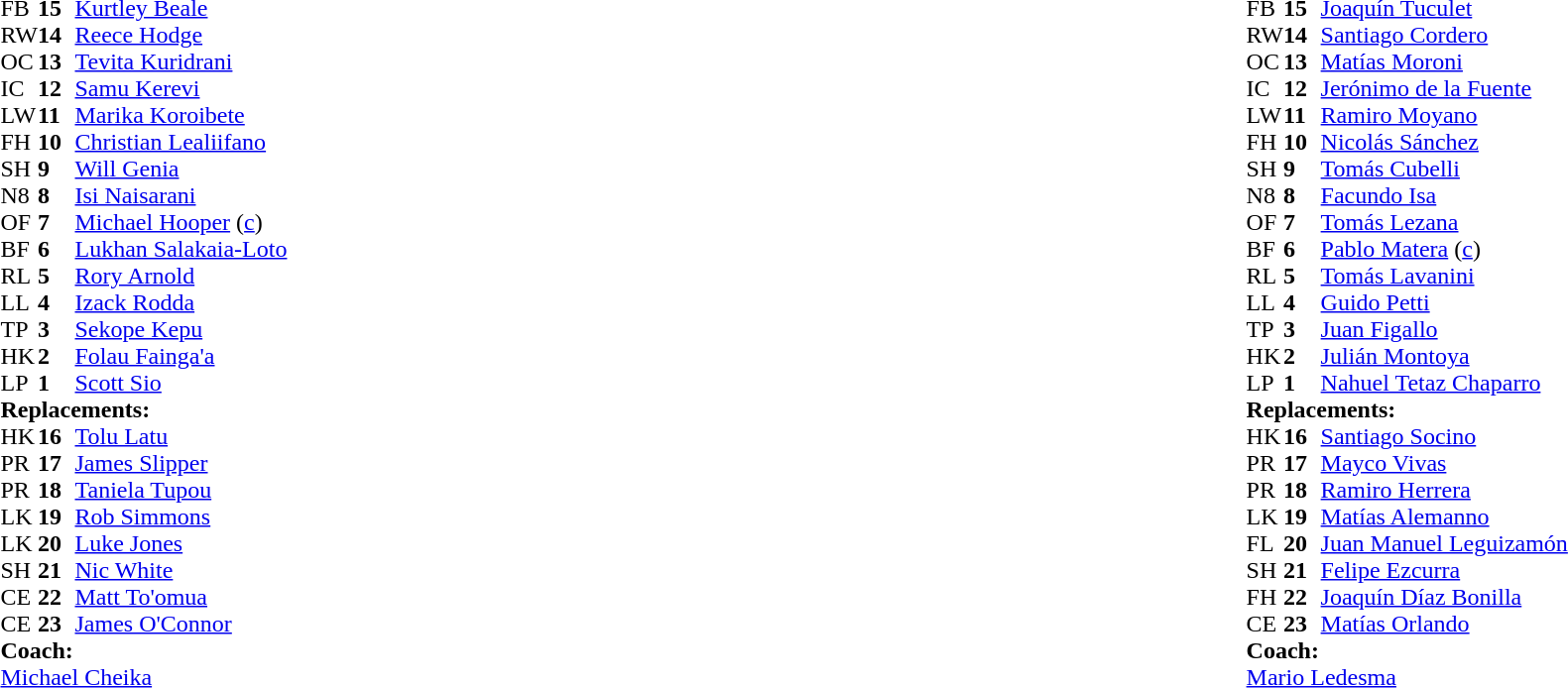<table style="width:100%;">
<tr>
<td style="vertical-align:top; width:50%"><br><table cellspacing="0" cellpadding="0">
<tr>
<th width="25"></th>
<th width="25"></th>
</tr>
<tr>
<td>FB</td>
<td><strong>15</strong></td>
<td><a href='#'>Kurtley Beale</a></td>
</tr>
<tr>
<td>RW</td>
<td><strong>14</strong></td>
<td><a href='#'>Reece Hodge</a></td>
</tr>
<tr>
<td>OC</td>
<td><strong>13</strong></td>
<td><a href='#'>Tevita Kuridrani</a></td>
<td></td>
<td></td>
</tr>
<tr>
<td>IC</td>
<td><strong>12</strong></td>
<td><a href='#'>Samu Kerevi</a></td>
</tr>
<tr>
<td>LW</td>
<td><strong>11</strong></td>
<td><a href='#'>Marika Koroibete</a></td>
</tr>
<tr>
<td>FH</td>
<td><strong>10</strong></td>
<td><a href='#'>Christian Lealiifano</a></td>
<td></td>
<td></td>
</tr>
<tr>
<td>SH</td>
<td><strong>9</strong></td>
<td><a href='#'>Will Genia</a></td>
<td></td>
<td></td>
</tr>
<tr>
<td>N8</td>
<td><strong>8</strong></td>
<td><a href='#'>Isi Naisarani</a></td>
<td></td>
<td></td>
<td></td>
</tr>
<tr>
<td>OF</td>
<td><strong>7</strong></td>
<td><a href='#'>Michael Hooper</a> (<a href='#'>c</a>)</td>
</tr>
<tr>
<td>BF</td>
<td><strong>6</strong></td>
<td><a href='#'>Lukhan Salakaia-Loto</a></td>
</tr>
<tr>
<td>RL</td>
<td><strong>5</strong></td>
<td><a href='#'>Rory Arnold</a></td>
<td></td>
<td></td>
</tr>
<tr>
<td>LL</td>
<td><strong>4</strong></td>
<td><a href='#'>Izack Rodda</a></td>
<td></td>
<td></td>
<td></td>
</tr>
<tr>
<td>TP</td>
<td><strong>3</strong></td>
<td><a href='#'>Sekope Kepu</a></td>
<td></td>
<td></td>
</tr>
<tr>
<td>HK</td>
<td><strong>2</strong></td>
<td><a href='#'>Folau Fainga'a</a></td>
<td></td>
<td></td>
</tr>
<tr>
<td>LP</td>
<td><strong>1</strong></td>
<td><a href='#'>Scott Sio</a></td>
<td></td>
<td></td>
</tr>
<tr>
<td colspan="3"><strong>Replacements:</strong></td>
</tr>
<tr>
<td>HK</td>
<td><strong>16</strong></td>
<td><a href='#'>Tolu Latu</a></td>
<td></td>
<td></td>
</tr>
<tr>
<td>PR</td>
<td><strong>17</strong></td>
<td><a href='#'>James Slipper</a></td>
<td></td>
<td></td>
</tr>
<tr>
<td>PR</td>
<td><strong>18</strong></td>
<td><a href='#'>Taniela Tupou</a></td>
<td></td>
<td></td>
</tr>
<tr>
<td>LK</td>
<td><strong>19</strong></td>
<td><a href='#'>Rob Simmons</a></td>
<td></td>
<td></td>
</tr>
<tr>
<td>LK</td>
<td><strong>20</strong></td>
<td><a href='#'>Luke Jones</a></td>
<td></td>
<td></td>
</tr>
<tr>
<td>SH</td>
<td><strong>21</strong></td>
<td><a href='#'>Nic White</a></td>
<td></td>
<td></td>
</tr>
<tr>
<td>CE</td>
<td><strong>22</strong></td>
<td><a href='#'>Matt To'omua</a></td>
<td></td>
<td></td>
</tr>
<tr>
<td>CE</td>
<td><strong>23</strong></td>
<td><a href='#'>James O'Connor</a></td>
<td></td>
<td></td>
</tr>
<tr>
<td colspan="3"><strong>Coach:</strong></td>
</tr>
<tr>
<td colspan="4"> <a href='#'>Michael Cheika</a></td>
</tr>
</table>
</td>
<td style="vertical-align:top"></td>
<td style="vertical-align:top; width:50%"><br><table cellspacing="0" cellpadding="0" style="margin:auto">
<tr>
<th width="25"></th>
<th width="25"></th>
</tr>
<tr>
<td>FB</td>
<td><strong>15</strong></td>
<td><a href='#'>Joaquín Tuculet</a></td>
</tr>
<tr>
<td>RW</td>
<td><strong>14</strong></td>
<td><a href='#'>Santiago Cordero</a></td>
</tr>
<tr>
<td>OC</td>
<td><strong>13</strong></td>
<td><a href='#'>Matías Moroni</a></td>
<td></td>
<td></td>
</tr>
<tr>
<td>IC</td>
<td><strong>12</strong></td>
<td><a href='#'>Jerónimo de la Fuente</a></td>
</tr>
<tr>
<td>LW</td>
<td><strong>11</strong></td>
<td><a href='#'>Ramiro Moyano</a></td>
</tr>
<tr>
<td>FH</td>
<td><strong>10</strong></td>
<td><a href='#'>Nicolás Sánchez</a></td>
<td></td>
<td></td>
</tr>
<tr>
<td>SH</td>
<td><strong>9</strong></td>
<td><a href='#'>Tomás Cubelli</a></td>
<td></td>
<td></td>
</tr>
<tr>
<td>N8</td>
<td><strong>8</strong></td>
<td><a href='#'>Facundo Isa</a></td>
</tr>
<tr>
<td>OF</td>
<td><strong>7</strong></td>
<td><a href='#'>Tomás Lezana</a></td>
</tr>
<tr>
<td>BF</td>
<td><strong>6</strong></td>
<td><a href='#'>Pablo Matera</a> (<a href='#'>c</a>)</td>
<td></td>
<td></td>
</tr>
<tr>
<td>RL</td>
<td><strong>5</strong></td>
<td><a href='#'>Tomás Lavanini</a></td>
<td></td>
<td></td>
</tr>
<tr>
<td>LL</td>
<td><strong>4</strong></td>
<td><a href='#'>Guido Petti</a></td>
</tr>
<tr>
<td>TP</td>
<td><strong>3</strong></td>
<td><a href='#'>Juan Figallo</a></td>
<td></td>
<td></td>
</tr>
<tr>
<td>HK</td>
<td><strong>2</strong></td>
<td><a href='#'>Julián Montoya</a></td>
<td></td>
<td></td>
</tr>
<tr>
<td>LP</td>
<td><strong>1</strong></td>
<td><a href='#'>Nahuel Tetaz Chaparro</a></td>
<td></td>
<td></td>
</tr>
<tr>
<td colspan="3"><strong>Replacements:</strong></td>
</tr>
<tr>
<td>HK</td>
<td><strong>16</strong></td>
<td><a href='#'>Santiago Socino</a></td>
<td></td>
<td></td>
</tr>
<tr>
<td>PR</td>
<td><strong>17</strong></td>
<td><a href='#'>Mayco Vivas</a></td>
<td></td>
<td></td>
</tr>
<tr>
<td>PR</td>
<td><strong>18</strong></td>
<td><a href='#'>Ramiro Herrera</a></td>
<td></td>
<td></td>
</tr>
<tr>
<td>LK</td>
<td><strong>19</strong></td>
<td><a href='#'>Matías Alemanno</a></td>
<td></td>
<td></td>
</tr>
<tr>
<td>FL</td>
<td><strong>20</strong></td>
<td><a href='#'>Juan Manuel Leguizamón</a></td>
<td></td>
<td></td>
</tr>
<tr>
<td>SH</td>
<td><strong>21</strong></td>
<td><a href='#'>Felipe Ezcurra</a></td>
<td></td>
<td></td>
</tr>
<tr>
<td>FH</td>
<td><strong>22</strong></td>
<td><a href='#'>Joaquín Díaz Bonilla</a></td>
<td></td>
<td></td>
</tr>
<tr>
<td>CE</td>
<td><strong>23</strong></td>
<td><a href='#'>Matías Orlando</a></td>
<td></td>
<td></td>
</tr>
<tr>
<td colspan="3"><strong>Coach:</strong></td>
</tr>
<tr>
<td colspan="4"> <a href='#'>Mario Ledesma</a></td>
</tr>
</table>
</td>
</tr>
</table>
